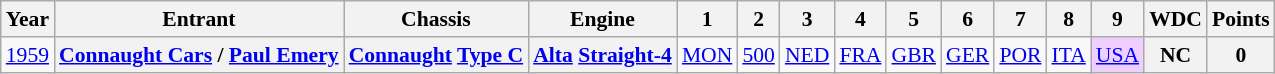<table class="wikitable" style="text-align:center; font-size:90%">
<tr>
<th>Year</th>
<th>Entrant</th>
<th>Chassis</th>
<th>Engine</th>
<th>1</th>
<th>2</th>
<th>3</th>
<th>4</th>
<th>5</th>
<th>6</th>
<th>7</th>
<th>8</th>
<th>9</th>
<th>WDC</th>
<th>Points</th>
</tr>
<tr>
<td><a href='#'>1959</a></td>
<th><a href='#'>Connaught Cars</a> / <a href='#'>Paul Emery</a></th>
<th><a href='#'>Connaught</a> <a href='#'>Type C</a></th>
<th><a href='#'>Alta</a> <a href='#'>Straight-4</a></th>
<td><a href='#'>MON</a></td>
<td><a href='#'>500</a></td>
<td><a href='#'>NED</a></td>
<td><a href='#'>FRA</a></td>
<td><a href='#'>GBR</a></td>
<td><a href='#'>GER</a></td>
<td><a href='#'>POR</a></td>
<td><a href='#'>ITA</a></td>
<td style="background:#EFCFFF;"><a href='#'>USA</a><br></td>
<th>NC</th>
<th>0</th>
</tr>
</table>
